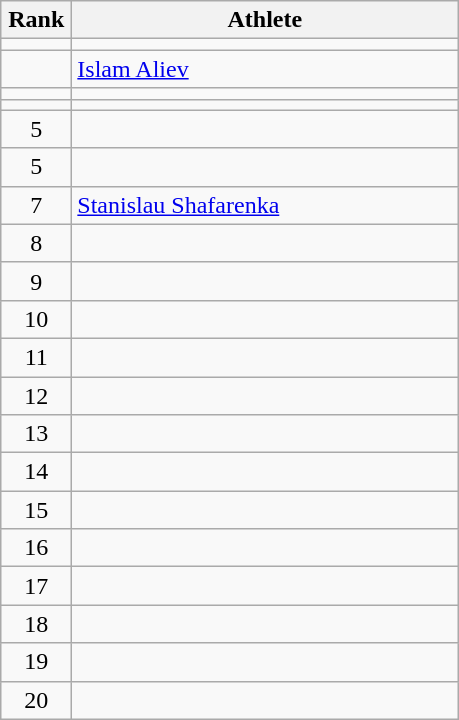<table class="wikitable" style="text-align: center;">
<tr>
<th width=40>Rank</th>
<th width=250>Athlete</th>
</tr>
<tr>
<td></td>
<td align="left"></td>
</tr>
<tr>
<td></td>
<td align="left"> <a href='#'>Islam Aliev</a> </td>
</tr>
<tr>
<td></td>
<td align="left"></td>
</tr>
<tr>
<td></td>
<td align="left"></td>
</tr>
<tr>
<td>5</td>
<td align="left"></td>
</tr>
<tr>
<td>5</td>
<td align="left"></td>
</tr>
<tr>
<td>7</td>
<td align="left"> <a href='#'>Stanislau Shafarenka</a> </td>
</tr>
<tr>
<td>8</td>
<td align="left"></td>
</tr>
<tr>
<td>9</td>
<td align="left"></td>
</tr>
<tr>
<td>10</td>
<td align="left"></td>
</tr>
<tr>
<td>11</td>
<td align="left"></td>
</tr>
<tr>
<td>12</td>
<td align="left"></td>
</tr>
<tr>
<td>13</td>
<td align="left"></td>
</tr>
<tr>
<td>14</td>
<td align="left"></td>
</tr>
<tr>
<td>15</td>
<td align="left"></td>
</tr>
<tr>
<td>16</td>
<td align="left"></td>
</tr>
<tr>
<td>17</td>
<td align="left"></td>
</tr>
<tr>
<td>18</td>
<td align="left"></td>
</tr>
<tr>
<td>19</td>
<td align="left"></td>
</tr>
<tr>
<td>20</td>
<td align="left"></td>
</tr>
</table>
